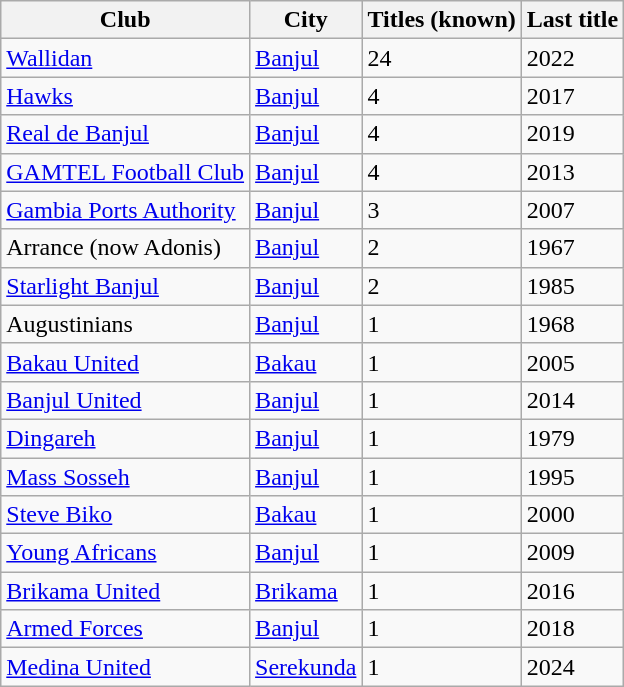<table class="wikitable">
<tr>
<th>Club</th>
<th>City</th>
<th>Titles (known)</th>
<th>Last title</th>
</tr>
<tr>
<td><a href='#'>Wallidan</a></td>
<td><a href='#'>Banjul</a></td>
<td>24</td>
<td>2022</td>
</tr>
<tr>
<td><a href='#'>Hawks</a></td>
<td><a href='#'>Banjul</a></td>
<td>4</td>
<td>2017</td>
</tr>
<tr>
<td><a href='#'>Real de Banjul</a></td>
<td><a href='#'>Banjul</a></td>
<td>4</td>
<td>2019</td>
</tr>
<tr>
<td><a href='#'>GAMTEL Football Club</a></td>
<td><a href='#'>Banjul</a></td>
<td>4</td>
<td>2013</td>
</tr>
<tr>
<td><a href='#'>Gambia Ports Authority</a></td>
<td><a href='#'>Banjul</a></td>
<td>3</td>
<td>2007</td>
</tr>
<tr>
<td>Arrance (now Adonis)</td>
<td><a href='#'>Banjul</a></td>
<td>2</td>
<td>1967</td>
</tr>
<tr>
<td><a href='#'>Starlight Banjul</a></td>
<td><a href='#'>Banjul</a></td>
<td>2</td>
<td>1985</td>
</tr>
<tr>
<td>Augustinians</td>
<td><a href='#'>Banjul</a></td>
<td>1</td>
<td>1968</td>
</tr>
<tr>
<td><a href='#'>Bakau United</a></td>
<td><a href='#'>Bakau</a></td>
<td>1</td>
<td>2005</td>
</tr>
<tr>
<td><a href='#'>Banjul United</a></td>
<td><a href='#'>Banjul</a></td>
<td>1</td>
<td>2014</td>
</tr>
<tr>
<td><a href='#'>Dingareh</a></td>
<td><a href='#'>Banjul</a></td>
<td>1</td>
<td>1979</td>
</tr>
<tr>
<td><a href='#'>Mass Sosseh</a></td>
<td><a href='#'>Banjul</a></td>
<td>1</td>
<td>1995</td>
</tr>
<tr>
<td><a href='#'>Steve Biko</a></td>
<td><a href='#'>Bakau</a></td>
<td>1</td>
<td>2000</td>
</tr>
<tr>
<td><a href='#'>Young Africans</a></td>
<td><a href='#'>Banjul</a></td>
<td>1</td>
<td>2009</td>
</tr>
<tr>
<td><a href='#'>Brikama United</a></td>
<td><a href='#'>Brikama</a></td>
<td>1</td>
<td>2016</td>
</tr>
<tr>
<td><a href='#'>Armed Forces</a></td>
<td><a href='#'>Banjul</a></td>
<td>1</td>
<td>2018</td>
</tr>
<tr>
<td><a href='#'>Medina United</a></td>
<td><a href='#'>Serekunda</a></td>
<td>1</td>
<td>2024</td>
</tr>
</table>
